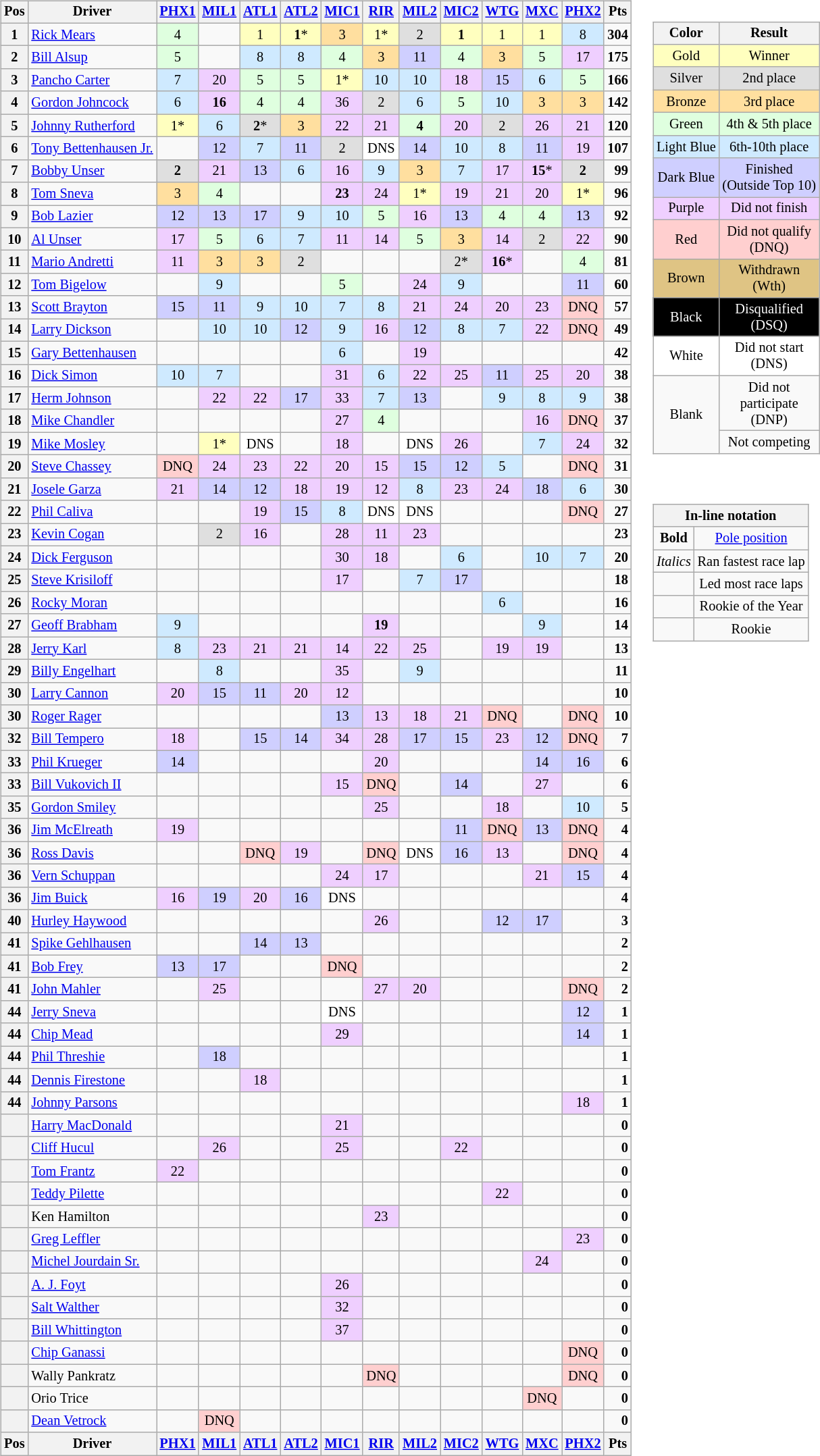<table>
<tr>
<td><br><table class="wikitable" style="font-size: 85%; text-align:center;">
<tr valign="top">
<th valign="middle">Pos</th>
<th valign="middle">Driver</th>
<th width="27"><a href='#'>PHX1</a> </th>
<th width="27"><a href='#'>MIL1</a> </th>
<th width="27"><a href='#'>ATL1</a> </th>
<th width="27"><a href='#'>ATL2</a> </th>
<th width="27"><a href='#'>MIC1</a> </th>
<th width="27"><a href='#'>RIR</a> </th>
<th width="27"><a href='#'>MIL2</a> </th>
<th width="27"><a href='#'>MIC2</a> </th>
<th width="27"><a href='#'>WTG</a> </th>
<th width="27"><a href='#'>MXC</a> </th>
<th width="27"><a href='#'>PHX2</a> </th>
<th valign="middle">Pts</th>
</tr>
<tr>
<th>1</th>
<td align="left"> <a href='#'>Rick Mears</a></td>
<td style="background:#dfffdf;">4</td>
<td></td>
<td style="background:#ffffbf;">1</td>
<td style="background:#ffffbf;"><strong>1</strong>*</td>
<td style="background:#ffdf9f;">3</td>
<td style="background:#ffffbf;">1*</td>
<td style="background:#dfdfdf;">2</td>
<td style="background:#ffffbf;"><strong>1</strong></td>
<td style="background:#ffffbf;">1</td>
<td style="background:#ffffbf;">1</td>
<td style="background:#CFEAFF;">8</td>
<td align="right"><strong>304</strong></td>
</tr>
<tr>
<th>2</th>
<td align="left"> <a href='#'>Bill Alsup</a></td>
<td style="background:#dfffdf;">5</td>
<td></td>
<td style="background:#CFEAFF;">8</td>
<td style="background:#CFEAFF;">8</td>
<td style="background:#dfffdf;">4</td>
<td style="background:#ffdf9f;">3</td>
<td style="background:#CFCFFF;">11</td>
<td style="background:#dfffdf;">4</td>
<td style="background:#ffdf9f;">3</td>
<td style="background:#dfffdf;">5</td>
<td style="background:#efcfff;">17</td>
<td align="right"><strong>175</strong></td>
</tr>
<tr>
<th>3</th>
<td align="left"> <a href='#'>Pancho Carter</a></td>
<td style="background:#CFEAFF;">7</td>
<td style="background:#efcfff;">20</td>
<td style="background:#dfffdf;">5</td>
<td style="background:#dfffdf;">5</td>
<td style="background:#ffffbf;">1*</td>
<td style="background:#CFEAFF;">10</td>
<td style="background:#CFEAFF;">10</td>
<td style="background:#efcfff;">18</td>
<td style="background:#CFCFFF;">15</td>
<td style="background:#CFEAFF;">6</td>
<td style="background:#dfffdf;">5</td>
<td align="right"><strong>166</strong></td>
</tr>
<tr>
<th>4</th>
<td align="left"> <a href='#'>Gordon Johncock</a></td>
<td style="background:#CFEAFF;">6</td>
<td style="background:#efcfff;"><strong>16</strong></td>
<td style="background:#dfffdf;">4</td>
<td style="background:#dfffdf;">4</td>
<td style="background:#efcfff;">36</td>
<td style="background:#dfdfdf;">2</td>
<td style="background:#CFEAFF;">6</td>
<td style="background:#dfffdf;">5</td>
<td style="background:#CFEAFF;">10</td>
<td style="background:#ffdf9f;">3</td>
<td style="background:#ffdf9f;">3</td>
<td align="right"><strong>142</strong></td>
</tr>
<tr>
<th>5</th>
<td align="left"> <a href='#'>Johnny Rutherford</a></td>
<td style="background:#ffffbf;">1*</td>
<td style="background:#CFEAFF;">6</td>
<td style="background:#dfdfdf;"><strong>2</strong>*</td>
<td style="background:#ffdf9f;">3</td>
<td style="background:#efcfff;">22</td>
<td style="background:#efcfff;">21</td>
<td style="background:#dfffdf;"><strong>4</strong></td>
<td style="background:#efcfff;">20</td>
<td style="background:#dfdfdf;">2</td>
<td style="background:#efcfff;">26</td>
<td style="background:#efcfff;">21</td>
<td align="right"><strong>120</strong></td>
</tr>
<tr>
<th>6</th>
<td align="left"> <a href='#'>Tony Bettenhausen Jr.</a></td>
<td></td>
<td style="background:#CFCFFF;">12</td>
<td style="background:#CFEAFF;">7</td>
<td style="background:#CFCFFF;">11</td>
<td style="background:#dfdfdf;">2</td>
<td style="background:#ffffff;">DNS</td>
<td style="background:#CFCFFF;">14</td>
<td style="background:#CFEAFF;">10</td>
<td style="background:#CFEAFF;">8</td>
<td style="background:#CFCFFF;">11</td>
<td style="background:#efcfff;">19</td>
<td align="right"><strong>107</strong></td>
</tr>
<tr>
<th>7</th>
<td align="left"> <a href='#'>Bobby Unser</a></td>
<td style="background:#dfdfdf;"><strong>2</strong></td>
<td style="background:#efcfff;">21</td>
<td style="background:#CFCFFF;">13</td>
<td style="background:#CFEAFF;">6</td>
<td style="background:#efcfff;">16</td>
<td style="background:#CFEAFF;">9</td>
<td style="background:#ffdf9f;">3</td>
<td style="background:#CFEAFF;">7</td>
<td style="background:#efcfff;">17</td>
<td style="background:#efcfff;"><strong>15</strong>*</td>
<td style="background:#dfdfdf;"><strong>2</strong></td>
<td align="right"><strong>99</strong></td>
</tr>
<tr>
<th>8</th>
<td align="left"> <a href='#'>Tom Sneva</a></td>
<td style="background:#ffdf9f;">3</td>
<td style="background:#dfffdf;">4</td>
<td></td>
<td></td>
<td style="background:#efcfff;"><strong>23</strong></td>
<td style="background:#efcfff;">24</td>
<td style="background:#ffffbf;">1*</td>
<td style="background:#efcfff;">19</td>
<td style="background:#efcfff;">21</td>
<td style="background:#efcfff;">20</td>
<td style="background:#ffffbf;">1*</td>
<td align="right"><strong>96</strong></td>
</tr>
<tr>
<th>9</th>
<td align="left"> <a href='#'>Bob Lazier</a> </td>
<td style="background:#CFCFFF;">12</td>
<td style="background:#CFCFFF;">13</td>
<td style="background:#CFCFFF;">17</td>
<td style="background:#CFEAFF;">9</td>
<td style="background:#CFEAFF;">10</td>
<td style="background:#dfffdf;">5</td>
<td style="background:#efcfff;">16</td>
<td style="background:#CFCFFF;">13</td>
<td style="background:#dfffdf;">4</td>
<td style="background:#dfffdf;">4</td>
<td style="background:#CFCFFF;">13</td>
<td align="right"><strong>92</strong></td>
</tr>
<tr>
<th>10</th>
<td align="left"> <a href='#'>Al Unser</a></td>
<td style="background:#efcfff;">17</td>
<td style="background:#dfffdf;">5</td>
<td style="background:#CFEAFF;">6</td>
<td style="background:#CFEAFF;">7</td>
<td style="background:#efcfff;">11</td>
<td style="background:#efcfff;">14</td>
<td style="background:#dfffdf;">5</td>
<td style="background:#ffdf9f;">3</td>
<td style="background:#efcfff;">14</td>
<td style="background:#dfdfdf;">2</td>
<td style="background:#efcfff;">22</td>
<td align="right"><strong>90</strong></td>
</tr>
<tr>
<th>11</th>
<td align="left"> <a href='#'>Mario Andretti</a></td>
<td style="background:#efcfff;">11</td>
<td style="background:#ffdf9f;">3</td>
<td style="background:#ffdf9f;">3</td>
<td style="background:#dfdfdf;">2</td>
<td></td>
<td></td>
<td></td>
<td style="background:#dfdfdf;">2*</td>
<td style="background:#efcfff;"><strong>16</strong>*</td>
<td></td>
<td style="background:#dfffdf;">4</td>
<td align="right"><strong>81</strong></td>
</tr>
<tr>
<th>12</th>
<td align="left"> <a href='#'>Tom Bigelow</a></td>
<td></td>
<td style="background:#CFEAFF;">9</td>
<td></td>
<td></td>
<td style="background:#dfffdf;">5</td>
<td></td>
<td style="background:#efcfff;">24</td>
<td style="background:#CFEAFF;">9</td>
<td></td>
<td></td>
<td style="background:#CFCFFF;">11</td>
<td align="right"><strong>60</strong></td>
</tr>
<tr>
<th>13</th>
<td align="left"> <a href='#'>Scott Brayton</a> </td>
<td style="background:#CFCFFF;">15</td>
<td style="background:#CFCFFF;">11</td>
<td style="background:#CFEAFF;">9</td>
<td style="background:#CFEAFF;">10</td>
<td style="background:#CFEAFF;">7</td>
<td style="background:#CFEAFF;">8</td>
<td style="background:#efcfff;">21</td>
<td style="background:#efcfff;">24</td>
<td style="background:#efcfff;">20</td>
<td style="background:#efcfff;">23</td>
<td style="background:#ffcfcf;">DNQ</td>
<td align="right"><strong>57</strong></td>
</tr>
<tr>
<th>14</th>
<td align="left"> <a href='#'>Larry Dickson</a></td>
<td></td>
<td style="background:#CFEAFF;">10</td>
<td style="background:#CFEAFF;">10</td>
<td style="background:#CFCFFF;">12</td>
<td style="background:#CFEAFF;">9</td>
<td style="background:#efcfff;">16</td>
<td style="background:#CFCFFF;">12</td>
<td style="background:#CFEAFF;">8</td>
<td style="background:#CFEAFF;">7</td>
<td style="background:#efcfff;">22</td>
<td style="background:#ffcfcf;">DNQ</td>
<td align="right"><strong>49</strong></td>
</tr>
<tr>
<th>15</th>
<td align="left"> <a href='#'>Gary Bettenhausen</a></td>
<td></td>
<td></td>
<td></td>
<td></td>
<td style="background:#CFEAFF;">6</td>
<td></td>
<td style="background:#efcfff;">19</td>
<td></td>
<td></td>
<td></td>
<td></td>
<td align="right"><strong>42</strong></td>
</tr>
<tr>
<th>16</th>
<td align="left"> <a href='#'>Dick Simon</a></td>
<td style="background:#CFEAFF;">10</td>
<td style="background:#CFEAFF;">7</td>
<td></td>
<td></td>
<td style="background:#efcfff;">31</td>
<td style="background:#CFEAFF;">6</td>
<td style="background:#efcfff;">22</td>
<td style="background:#efcfff;">25</td>
<td style="background:#CFCFFF;">11</td>
<td style="background:#efcfff;">25</td>
<td style="background:#efcfff;">20</td>
<td align="right"><strong>38</strong></td>
</tr>
<tr>
<th>17</th>
<td align="left"> <a href='#'>Herm Johnson</a></td>
<td></td>
<td style="background:#efcfff;">22</td>
<td style="background:#efcfff;">22</td>
<td style="background:#CFCFFF;">17</td>
<td style="background:#efcfff;">33</td>
<td style="background:#CFEAFF;">7</td>
<td style="background:#CFCFFF;">13</td>
<td></td>
<td style="background:#CFEAFF;">9</td>
<td style="background:#CFEAFF;">8</td>
<td style="background:#CFEAFF;">9</td>
<td align="right"><strong>38</strong></td>
</tr>
<tr>
<th>18</th>
<td align="left"> <a href='#'>Mike Chandler</a></td>
<td></td>
<td></td>
<td></td>
<td></td>
<td style="background:#efcfff;">27</td>
<td style="background:#dfffdf;">4</td>
<td></td>
<td></td>
<td></td>
<td style="background:#efcfff;">16</td>
<td style="background:#ffcfcf;">DNQ</td>
<td align="right"><strong>37</strong></td>
</tr>
<tr>
<th>19</th>
<td align="left"> <a href='#'>Mike Mosley</a></td>
<td></td>
<td style="background:#ffffbf;">1*</td>
<td style="background:#ffffff;">DNS</td>
<td></td>
<td style="background:#efcfff;">18</td>
<td></td>
<td style="background:#ffffff;">DNS</td>
<td style="background:#efcfff;">26</td>
<td></td>
<td style="background:#CFEAFF;">7</td>
<td style="background:#efcfff;">24</td>
<td align="right"><strong>32</strong></td>
</tr>
<tr>
<th>20</th>
<td align="left"> <a href='#'>Steve Chassey</a></td>
<td style="background:#ffcfcf;">DNQ</td>
<td style="background:#efcfff;">24</td>
<td style="background:#efcfff;">23</td>
<td style="background:#efcfff;">22</td>
<td style="background:#efcfff;">20</td>
<td style="background:#efcfff;">15</td>
<td style="background:#CFCFFF;">15</td>
<td style="background:#CFCFFF;">12</td>
<td style="background:#CFEAFF;">5</td>
<td></td>
<td style="background:#ffcfcf;">DNQ</td>
<td align="right"><strong>31</strong></td>
</tr>
<tr>
<th>21</th>
<td align="left"> <a href='#'>Josele Garza</a></td>
<td style="background:#efcfff;">21</td>
<td style="background:#CFCFFF;">14</td>
<td style="background:#CFCFFF;">12</td>
<td style="background:#efcfff;">18</td>
<td style="background:#efcfff;">19</td>
<td style="background:#efcfff;">12</td>
<td style="background:#CFEAFF;">8</td>
<td style="background:#efcfff;">23</td>
<td style="background:#efcfff;">24</td>
<td style="background:#CFCFFF;">18</td>
<td style="background:#CFEAFF;">6</td>
<td align="right"><strong>30</strong></td>
</tr>
<tr>
<th>22</th>
<td align="left"> <a href='#'>Phil Caliva</a></td>
<td></td>
<td></td>
<td style="background:#efcfff;">19</td>
<td style="background:#CFCFFF;">15</td>
<td style="background:#CFEAFF;">8</td>
<td style="background:#ffffff;">DNS</td>
<td style="background:#ffffff;">DNS</td>
<td></td>
<td></td>
<td></td>
<td style="background:#ffcfcf;">DNQ</td>
<td align="right"><strong>27</strong></td>
</tr>
<tr>
<th>23</th>
<td align="left"> <a href='#'>Kevin Cogan</a></td>
<td></td>
<td style="background:#dfdfdf;">2</td>
<td style="background:#efcfff;">16</td>
<td></td>
<td style="background:#efcfff;">28</td>
<td style="background:#efcfff;">11</td>
<td style="background:#efcfff;">23</td>
<td></td>
<td></td>
<td></td>
<td></td>
<td align="right"><strong>23</strong></td>
</tr>
<tr>
<th>24</th>
<td align="left"> <a href='#'>Dick Ferguson</a></td>
<td></td>
<td></td>
<td></td>
<td></td>
<td style="background:#efcfff;">30</td>
<td style="background:#efcfff;">18</td>
<td></td>
<td style="background:#CFEAFF;">6</td>
<td></td>
<td style="background:#CFEAFF;">10</td>
<td style="background:#CFEAFF;">7</td>
<td align="right"><strong>20</strong></td>
</tr>
<tr>
<th>25</th>
<td align="left"> <a href='#'>Steve Krisiloff</a></td>
<td></td>
<td></td>
<td></td>
<td></td>
<td style="background:#efcfff;">17</td>
<td></td>
<td style="background:#CFEAFF;">7</td>
<td style="background:#CFCFFF;">17</td>
<td></td>
<td></td>
<td></td>
<td align="right"><strong>18</strong></td>
</tr>
<tr>
<th>26</th>
<td align="left"> <a href='#'>Rocky Moran</a> </td>
<td></td>
<td></td>
<td></td>
<td></td>
<td></td>
<td></td>
<td></td>
<td></td>
<td style="background:#CFEAFF;">6</td>
<td></td>
<td></td>
<td align="right"><strong>16</strong></td>
</tr>
<tr>
<th>27</th>
<td align="left"> <a href='#'>Geoff Brabham</a> </td>
<td style="background:#CFEAFF;">9</td>
<td></td>
<td></td>
<td></td>
<td></td>
<td style="background:#efcfff;"><strong>19</strong></td>
<td></td>
<td></td>
<td></td>
<td style="background:#CFEAFF;">9</td>
<td></td>
<td align="right"><strong>14</strong></td>
</tr>
<tr>
<th>28</th>
<td align="left"> <a href='#'>Jerry Karl</a></td>
<td style="background:#CFEAFF;">8</td>
<td style="background:#efcfff;">23</td>
<td style="background:#efcfff;">21</td>
<td style="background:#efcfff;">21</td>
<td style="background:#efcfff;">14</td>
<td style="background:#efcfff;">22</td>
<td style="background:#efcfff;">25</td>
<td></td>
<td style="background:#efcfff;">19</td>
<td style="background:#efcfff;">19</td>
<td></td>
<td align="right"><strong>13</strong></td>
</tr>
<tr>
<th>29</th>
<td align="left"> <a href='#'>Billy Engelhart</a></td>
<td></td>
<td style="background:#CFEAFF;">8</td>
<td></td>
<td></td>
<td style="background:#efcfff;">35</td>
<td></td>
<td style="background:#CFEAFF;">9</td>
<td></td>
<td></td>
<td></td>
<td></td>
<td align="right"><strong>11</strong></td>
</tr>
<tr>
<th>30</th>
<td align="left"> <a href='#'>Larry Cannon</a></td>
<td style="background:#efcfff;">20</td>
<td style="background:#CFCFFF;">15</td>
<td style="background:#CFCFFF;">11</td>
<td style="background:#efcfff;">20</td>
<td style="background:#efcfff;">12</td>
<td></td>
<td></td>
<td></td>
<td></td>
<td></td>
<td></td>
<td align="right"><strong>10</strong></td>
</tr>
<tr>
<th>30</th>
<td align="left"> <a href='#'>Roger Rager</a></td>
<td></td>
<td></td>
<td></td>
<td></td>
<td style="background:#CFCFFF;">13</td>
<td style="background:#efcfff;">13</td>
<td style="background:#efcfff;">18</td>
<td style="background:#efcfff;">21</td>
<td style="background:#ffcfcf;">DNQ</td>
<td></td>
<td style="background:#ffcfcf;">DNQ</td>
<td align="right"><strong>10</strong></td>
</tr>
<tr>
<th>32</th>
<td align="left"> <a href='#'>Bill Tempero</a></td>
<td style="background:#efcfff;">18</td>
<td></td>
<td style="background:#CFCFFF;">15</td>
<td style="background:#CFCFFF;">14</td>
<td style="background:#efcfff;">34</td>
<td style="background:#efcfff;">28</td>
<td style="background:#CFCFFF;">17</td>
<td style="background:#CFCFFF;">15</td>
<td style="background:#efcfff;">23</td>
<td style="background:#CFCFFF;">12</td>
<td style="background:#ffcfcf;">DNQ</td>
<td align="right"><strong>7</strong></td>
</tr>
<tr>
<th>33</th>
<td align="left"> <a href='#'>Phil Krueger</a> </td>
<td style="background:#CFCFFF;">14</td>
<td></td>
<td></td>
<td></td>
<td></td>
<td style="background:#efcfff;">20</td>
<td></td>
<td></td>
<td></td>
<td style="background:#CFCFFF;">14</td>
<td style="background:#CFCFFF;">16</td>
<td align="right"><strong>6</strong></td>
</tr>
<tr>
<th>33</th>
<td align="left"> <a href='#'>Bill Vukovich II</a></td>
<td></td>
<td></td>
<td></td>
<td></td>
<td style="background:#efcfff;">15</td>
<td style="background:#ffcfcf;">DNQ</td>
<td></td>
<td style="background:#CFCFFF;">14</td>
<td></td>
<td style="background:#efcfff;">27</td>
<td></td>
<td align="right"><strong>6</strong></td>
</tr>
<tr>
<th>35</th>
<td align="left"> <a href='#'>Gordon Smiley</a></td>
<td></td>
<td></td>
<td></td>
<td></td>
<td></td>
<td style="background:#efcfff;">25</td>
<td></td>
<td></td>
<td style="background:#efcfff;">18</td>
<td></td>
<td style="background:#CFEAFF;">10</td>
<td align="right"><strong>5</strong></td>
</tr>
<tr>
<th>36</th>
<td align="left"> <a href='#'>Jim McElreath</a></td>
<td style="background:#efcfff;">19</td>
<td></td>
<td></td>
<td></td>
<td></td>
<td></td>
<td></td>
<td style="background:#CFCFFF;">11</td>
<td style="background:#ffcfcf;">DNQ</td>
<td style="background:#CFCFFF;">13</td>
<td style="background:#ffcfcf;">DNQ</td>
<td align="right"><strong>4</strong></td>
</tr>
<tr>
<th>36</th>
<td align="left"> <a href='#'>Ross Davis</a></td>
<td></td>
<td></td>
<td style="background:#ffcfcf;">DNQ</td>
<td style="background:#efcfff;">19</td>
<td></td>
<td style="background:#ffcfcf;">DNQ</td>
<td style="background:#ffffff;">DNS</td>
<td style="background:#CFCFFF;">16</td>
<td style="background:#efcfff;">13</td>
<td></td>
<td style="background:#ffcfcf;">DNQ</td>
<td align="right"><strong>4</strong></td>
</tr>
<tr>
<th>36</th>
<td align="left"> <a href='#'>Vern Schuppan</a></td>
<td></td>
<td></td>
<td></td>
<td></td>
<td style="background:#efcfff;">24</td>
<td style="background:#efcfff;">17</td>
<td></td>
<td></td>
<td></td>
<td style="background:#efcfff;">21</td>
<td style="background:#CFCFFF;">15</td>
<td align="right"><strong>4</strong></td>
</tr>
<tr>
<th>36</th>
<td align="left"> <a href='#'>Jim Buick</a> </td>
<td style="background:#efcfff;">16</td>
<td style="background:#CFCFFF;">19</td>
<td style="background:#efcfff;">20</td>
<td style="background:#CFCFFF;">16</td>
<td style="background:#ffffff;">DNS</td>
<td></td>
<td></td>
<td></td>
<td></td>
<td></td>
<td></td>
<td align="right"><strong>4</strong></td>
</tr>
<tr>
<th>40</th>
<td align="left"> <a href='#'>Hurley Haywood</a></td>
<td></td>
<td></td>
<td></td>
<td></td>
<td></td>
<td style="background:#efcfff;">26</td>
<td></td>
<td></td>
<td style="background:#CFCFFF;">12</td>
<td style="background:#CFCFFF;">17</td>
<td></td>
<td align="right"><strong>3</strong></td>
</tr>
<tr>
<th>41</th>
<td align="left"> <a href='#'>Spike Gehlhausen</a></td>
<td></td>
<td></td>
<td style="background:#CFCFFF;">14</td>
<td style="background:#CFCFFF;">13</td>
<td></td>
<td></td>
<td></td>
<td></td>
<td></td>
<td></td>
<td></td>
<td align="right"><strong>2</strong></td>
</tr>
<tr>
<th>41</th>
<td align="left"> <a href='#'>Bob Frey</a></td>
<td style="background:#CFCFFF;">13</td>
<td style="background:#CFCFFF;">17</td>
<td></td>
<td></td>
<td style="background:#ffcfcf;">DNQ</td>
<td></td>
<td></td>
<td></td>
<td></td>
<td></td>
<td></td>
<td align="right"><strong>2</strong></td>
</tr>
<tr>
<th>41</th>
<td align="left"> <a href='#'>John Mahler</a></td>
<td></td>
<td style="background:#efcfff;">25</td>
<td></td>
<td></td>
<td></td>
<td style="background:#efcfff;">27</td>
<td style="background:#efcfff;">20</td>
<td></td>
<td></td>
<td></td>
<td style="background:#ffcfcf;">DNQ</td>
<td align="right"><strong>2</strong></td>
</tr>
<tr>
<th>44</th>
<td align="left"> <a href='#'>Jerry Sneva</a></td>
<td></td>
<td></td>
<td></td>
<td></td>
<td style="background:#ffffff;">DNS</td>
<td></td>
<td></td>
<td></td>
<td></td>
<td></td>
<td style="background:#CFCFFF;">12</td>
<td align="right"><strong>1</strong></td>
</tr>
<tr>
<th>44</th>
<td align="left"> <a href='#'>Chip Mead</a></td>
<td></td>
<td></td>
<td></td>
<td></td>
<td style="background:#efcfff;">29</td>
<td></td>
<td></td>
<td></td>
<td></td>
<td></td>
<td style="background:#CFCFFF;">14</td>
<td align="right"><strong>1</strong></td>
</tr>
<tr>
<th>44</th>
<td align="left"> <a href='#'>Phil Threshie</a></td>
<td></td>
<td style="background:#CFCFFF;">18</td>
<td></td>
<td></td>
<td></td>
<td></td>
<td></td>
<td></td>
<td></td>
<td></td>
<td></td>
<td align="right"><strong>1</strong></td>
</tr>
<tr>
<th>44</th>
<td align="left"> <a href='#'>Dennis Firestone</a></td>
<td></td>
<td></td>
<td style="background:#efcfff;">18</td>
<td></td>
<td></td>
<td></td>
<td></td>
<td></td>
<td></td>
<td></td>
<td></td>
<td align="right"><strong>1</strong></td>
</tr>
<tr>
<th>44</th>
<td align="left"> <a href='#'>Johnny Parsons</a></td>
<td></td>
<td></td>
<td></td>
<td></td>
<td></td>
<td></td>
<td></td>
<td></td>
<td></td>
<td></td>
<td style="background:#efcfff;">18</td>
<td align="right"><strong>1</strong></td>
</tr>
<tr>
<th></th>
<td align="left"> <a href='#'>Harry MacDonald</a></td>
<td></td>
<td></td>
<td></td>
<td></td>
<td style="background:#efcfff;">21</td>
<td></td>
<td></td>
<td></td>
<td></td>
<td></td>
<td></td>
<td align="right"><strong>0</strong></td>
</tr>
<tr>
<th></th>
<td align="left"> <a href='#'>Cliff Hucul</a></td>
<td></td>
<td style="background:#efcfff;">26</td>
<td></td>
<td></td>
<td style="background:#efcfff;">25</td>
<td></td>
<td></td>
<td style="background:#efcfff;">22</td>
<td></td>
<td></td>
<td></td>
<td align="right"><strong>0</strong></td>
</tr>
<tr>
<th></th>
<td align="left"> <a href='#'>Tom Frantz</a></td>
<td style="background:#efcfff;">22</td>
<td></td>
<td></td>
<td></td>
<td></td>
<td></td>
<td></td>
<td></td>
<td></td>
<td></td>
<td></td>
<td align="right"><strong>0</strong></td>
</tr>
<tr>
<th></th>
<td align="left"> <a href='#'>Teddy Pilette</a></td>
<td></td>
<td></td>
<td></td>
<td></td>
<td></td>
<td></td>
<td></td>
<td></td>
<td style="background:#efcfff;">22</td>
<td></td>
<td></td>
<td align="right"><strong>0</strong></td>
</tr>
<tr>
<th></th>
<td align="left"> Ken Hamilton</td>
<td></td>
<td></td>
<td></td>
<td></td>
<td></td>
<td style="background:#efcfff;">23</td>
<td></td>
<td></td>
<td></td>
<td></td>
<td></td>
<td align="right"><strong>0</strong></td>
</tr>
<tr>
<th></th>
<td align="left"> <a href='#'>Greg Leffler</a></td>
<td></td>
<td></td>
<td></td>
<td></td>
<td></td>
<td></td>
<td></td>
<td></td>
<td></td>
<td></td>
<td style="background:#efcfff;">23</td>
<td align="right"><strong>0</strong></td>
</tr>
<tr>
<th></th>
<td align="left"> <a href='#'>Michel Jourdain Sr.</a></td>
<td></td>
<td></td>
<td></td>
<td></td>
<td></td>
<td></td>
<td></td>
<td></td>
<td></td>
<td style="background:#efcfff;">24</td>
<td></td>
<td align="right"><strong>0</strong></td>
</tr>
<tr>
<th></th>
<td align="left"> <a href='#'>A. J. Foyt</a></td>
<td></td>
<td></td>
<td></td>
<td></td>
<td style="background:#efcfff;">26</td>
<td></td>
<td></td>
<td></td>
<td></td>
<td></td>
<td></td>
<td align="right"><strong>0</strong></td>
</tr>
<tr>
<th></th>
<td align="left"> <a href='#'>Salt Walther</a></td>
<td></td>
<td></td>
<td></td>
<td></td>
<td style="background:#efcfff;">32</td>
<td></td>
<td></td>
<td></td>
<td></td>
<td></td>
<td></td>
<td align="right"><strong>0</strong></td>
</tr>
<tr>
<th></th>
<td align="left"> <a href='#'>Bill Whittington</a></td>
<td></td>
<td></td>
<td></td>
<td></td>
<td style="background:#efcfff;">37</td>
<td></td>
<td></td>
<td></td>
<td></td>
<td></td>
<td></td>
<td align="right"><strong>0</strong></td>
</tr>
<tr>
<th></th>
<td align="left"> <a href='#'>Chip Ganassi</a></td>
<td></td>
<td></td>
<td></td>
<td></td>
<td></td>
<td></td>
<td></td>
<td></td>
<td></td>
<td></td>
<td style="background:#ffcfcf;">DNQ</td>
<td align="right"><strong>0</strong></td>
</tr>
<tr>
<th></th>
<td align="left"> Wally Pankratz</td>
<td></td>
<td></td>
<td></td>
<td></td>
<td></td>
<td style="background:#ffcfcf;">DNQ</td>
<td></td>
<td></td>
<td></td>
<td></td>
<td style="background:#ffcfcf;">DNQ</td>
<td align="right"><strong>0</strong></td>
</tr>
<tr>
<th></th>
<td align="left"> Orio Trice</td>
<td></td>
<td></td>
<td></td>
<td></td>
<td></td>
<td></td>
<td></td>
<td></td>
<td></td>
<td style="background:#ffcfcf;">DNQ</td>
<td></td>
<td align="right"><strong>0</strong></td>
</tr>
<tr>
<th></th>
<td align="left"> <a href='#'>Dean Vetrock</a></td>
<td></td>
<td style="background:#ffcfcf;">DNQ</td>
<td></td>
<td></td>
<td></td>
<td></td>
<td></td>
<td></td>
<td></td>
<td></td>
<td></td>
<td align="right"><strong>0</strong></td>
</tr>
<tr style="background: #f9f9f9;" valign="top">
<th valign="middle">Pos</th>
<th valign="middle">Driver</th>
<th width="27"><a href='#'>PHX1</a> </th>
<th width="27"><a href='#'>MIL1</a> </th>
<th width="27"><a href='#'>ATL1</a> </th>
<th width="27"><a href='#'>ATL2</a> </th>
<th width="27"><a href='#'>MIC1</a> </th>
<th width="27"><a href='#'>RIR</a> </th>
<th width="27"><a href='#'>MIL2</a> </th>
<th width="27"><a href='#'>MIC2</a> </th>
<th width="27"><a href='#'>WTG</a> </th>
<th width="27"><a href='#'>MXC</a> </th>
<th width="27"><a href='#'>PHX2</a> </th>
<th valign="middle">Pts</th>
</tr>
</table>
</td>
<td valign="top"><br><table>
<tr>
<td><br><table style="margin-right:0; font-size:85%; text-align:center;" class="wikitable">
<tr>
<th>Color</th>
<th>Result</th>
</tr>
<tr style="background:#FFFFBF;">
<td>Gold</td>
<td>Winner</td>
</tr>
<tr style="background:#DFDFDF;">
<td>Silver</td>
<td>2nd place</td>
</tr>
<tr style="background:#FFDF9F;">
<td>Bronze</td>
<td>3rd place</td>
</tr>
<tr style="background:#DFFFDF;">
<td>Green</td>
<td>4th & 5th place</td>
</tr>
<tr style="background:#CFEAFF;">
<td>Light Blue</td>
<td>6th-10th place</td>
</tr>
<tr style="background:#CFCFFF;">
<td>Dark Blue</td>
<td>Finished<br>(Outside Top 10)</td>
</tr>
<tr style="background:#EFCFFF;">
<td>Purple</td>
<td>Did not finish</td>
</tr>
<tr style="background:#FFCFCF;">
<td>Red</td>
<td>Did not qualify<br>(DNQ)</td>
</tr>
<tr style="background:#DFC484;">
<td>Brown</td>
<td>Withdrawn<br>(Wth)</td>
</tr>
<tr style="background:#000000; color:white">
<td>Black</td>
<td>Disqualified<br>(DSQ)</td>
</tr>
<tr style="background:#FFFFFF;">
<td rowspan="1">White</td>
<td>Did not start<br>(DNS)</td>
</tr>
<tr>
<td rowspan="2">Blank</td>
<td>Did not<br>participate<br>(DNP)</td>
</tr>
<tr>
<td>Not competing</td>
</tr>
</table>
</td>
</tr>
<tr>
<td><br><table style="margin-right:0; font-size:85%; text-align:center;" class="wikitable">
<tr>
<th align=center colspan=2><strong>In-line notation</strong></th>
</tr>
<tr>
<td align=center><strong>Bold</strong></td>
<td align=center><a href='#'>Pole position</a></td>
</tr>
<tr>
<td align=center><em>Italics</em></td>
<td align=center>Ran fastest race lap</td>
</tr>
<tr>
<td align=center></td>
<td align=center>Led most race laps</td>
</tr>
<tr>
<td style="text-align:center"></td>
<td align=center>Rookie of the Year</td>
</tr>
<tr>
<td style="text-align:center"></td>
<td align=center>Rookie</td>
</tr>
</table>
</td>
</tr>
</table>
</td>
</tr>
</table>
